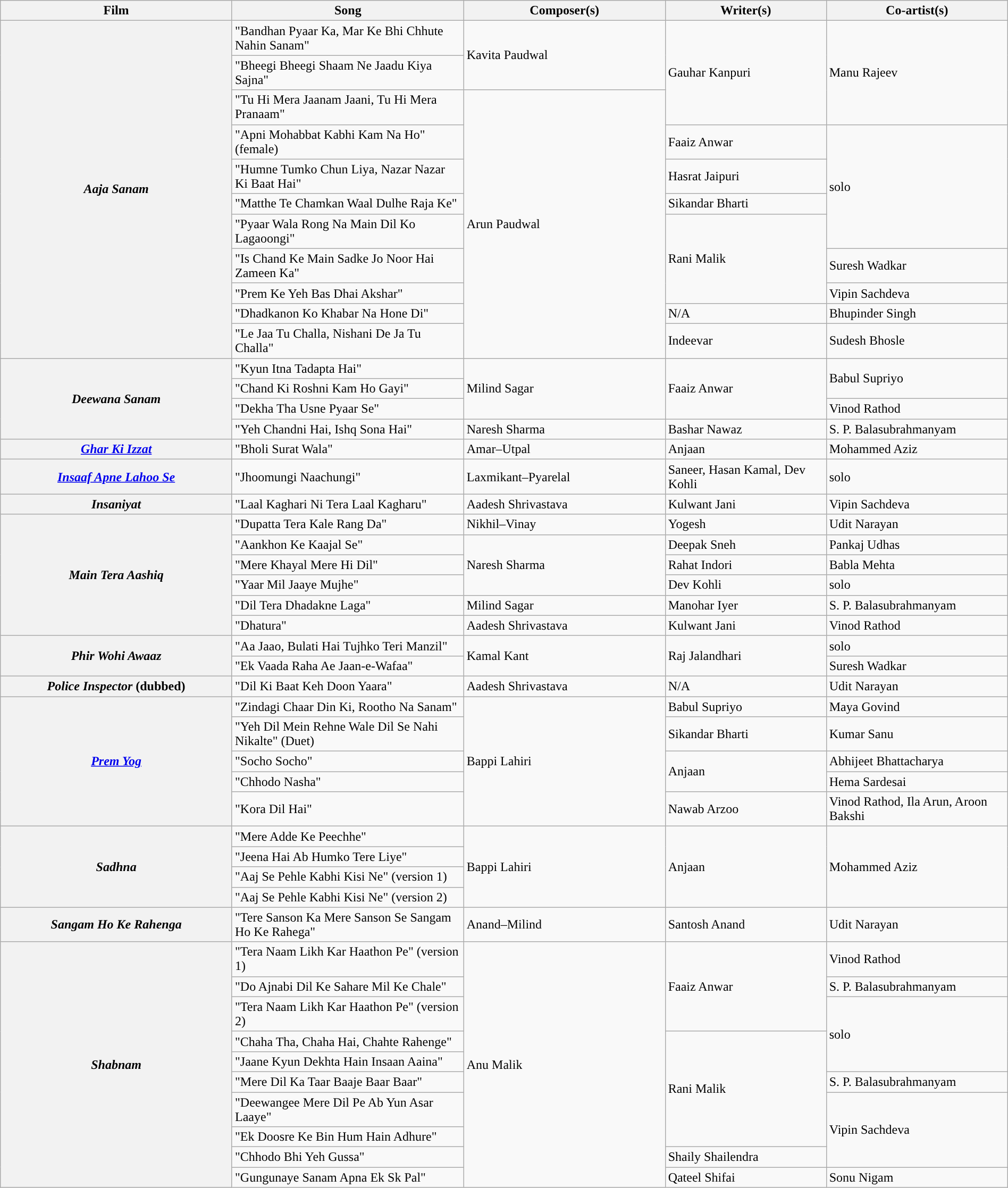<table class="wikitable plainrowheaders" style="width:100%; textcolor:#000">
<tr style="background:#b0e0e66;">
<th scope="col" style="width:23%;"><strong>Film</strong></th>
<th scope="col" style="width:23%;"><strong>Song</strong></th>
<th scope="col" style="width:20%;"><strong>Composer(s)</strong></th>
<th scope="col" style="width:16%;"><strong>Writer(s)</strong></th>
<th scope="col" style="width:18%;"><strong>Co-artist(s)</strong></th>
</tr>
<tr>
<th rowspan=11><em>Aaja Sanam</em></th>
<td>"Bandhan Pyaar Ka, Mar Ke Bhi Chhute Nahin Sanam"</td>
<td rowspan=2>Kavita Paudwal</td>
<td rowspan=3>Gauhar Kanpuri</td>
<td rowspan=3>Manu Rajeev</td>
</tr>
<tr>
<td>"Bheegi Bheegi Shaam Ne Jaadu Kiya Sajna"</td>
</tr>
<tr>
<td>"Tu Hi Mera Jaanam Jaani, Tu Hi Mera Pranaam"</td>
<td rowspan=9>Arun Paudwal</td>
</tr>
<tr>
<td>"Apni Mohabbat Kabhi Kam Na Ho" (female)</td>
<td>Faaiz Anwar</td>
<td rowspan=4>solo</td>
</tr>
<tr>
<td>"Humne Tumko Chun Liya, Nazar Nazar Ki Baat Hai"</td>
<td>Hasrat Jaipuri</td>
</tr>
<tr>
<td>"Matthe Te Chamkan Waal Dulhe Raja Ke"</td>
<td>Sikandar Bharti</td>
</tr>
<tr>
<td>"Pyaar Wala Rong Na Main Dil Ko Lagaoongi"</td>
<td Rowspan=3>Rani Malik</td>
</tr>
<tr>
<td>"Is Chand Ke Main Sadke Jo Noor Hai Zameen Ka"</td>
<td>Suresh Wadkar</td>
</tr>
<tr>
<td>"Prem Ke Yeh Bas Dhai Akshar"</td>
<td>Vipin Sachdeva</td>
</tr>
<tr>
<td>"Dhadkanon Ko Khabar Na Hone Di"</td>
<td>N/A</td>
<td>Bhupinder Singh</td>
</tr>
<tr>
<td>"Le Jaa Tu Challa, Nishani De Ja Tu Challa"</td>
<td>Indeevar</td>
<td>Sudesh Bhosle</td>
</tr>
<tr>
<th rowspan=4><em>Deewana Sanam</em></th>
<td>"Kyun Itna Tadapta Hai"</td>
<td Rowspan=3>Milind Sagar</td>
<td rowspan=3>Faaiz Anwar</td>
<td rowspan=2>Babul Supriyo</td>
</tr>
<tr>
<td>"Chand Ki Roshni Kam Ho Gayi"</td>
</tr>
<tr>
<td>"Dekha Tha Usne Pyaar Se"</td>
<td>Vinod Rathod</td>
</tr>
<tr>
<td>"Yeh Chandni Hai, Ishq Sona Hai"</td>
<td>Naresh Sharma</td>
<td>Bashar Nawaz</td>
<td>S. P. Balasubrahmanyam</td>
</tr>
<tr>
<th><em><a href='#'>Ghar Ki Izzat</a></em></th>
<td>"Bholi Surat Wala"</td>
<td>Amar–Utpal</td>
<td>Anjaan</td>
<td>Mohammed Aziz</td>
</tr>
<tr>
<th><em><a href='#'>Insaaf Apne Lahoo Se</a></em></th>
<td>"Jhoomungi Naachungi"</td>
<td>Laxmikant–Pyarelal</td>
<td>Saneer, Hasan Kamal, Dev Kohli</td>
<td>solo</td>
</tr>
<tr>
<th><em>Insaniyat</em></th>
<td>"Laal Kaghari Ni Tera Laal Kagharu"</td>
<td>Aadesh Shrivastava</td>
<td>Kulwant Jani</td>
<td>Vipin Sachdeva</td>
</tr>
<tr>
<th Rowspan=6><em>Main Tera Aashiq</em></th>
<td>"Dupatta Tera Kale Rang Da"</td>
<td>Nikhil–Vinay</td>
<td>Yogesh</td>
<td>Udit Narayan</td>
</tr>
<tr>
<td>"Aankhon Ke Kaajal Se"</td>
<td rowspan=3>Naresh Sharma</td>
<td>Deepak Sneh</td>
<td>Pankaj Udhas</td>
</tr>
<tr>
<td>"Mere Khayal Mere Hi Dil"</td>
<td>Rahat Indori</td>
<td>Babla Mehta</td>
</tr>
<tr>
<td>"Yaar Mil Jaaye Mujhe"</td>
<td>Dev Kohli</td>
<td>solo</td>
</tr>
<tr>
<td>"Dil Tera Dhadakne Laga"</td>
<td>Milind Sagar</td>
<td>Manohar Iyer</td>
<td>S. P. Balasubrahmanyam</td>
</tr>
<tr>
<td>"Dhatura"</td>
<td>Aadesh Shrivastava</td>
<td>Kulwant Jani</td>
<td>Vinod Rathod</td>
</tr>
<tr>
<th rowspan=2><em>Phir Wohi Awaaz</em></th>
<td>"Aa Jaao, Bulati Hai Tujhko Teri Manzil"</td>
<td rowspan=2>Kamal Kant</td>
<td Rowspan=2>Raj Jalandhari</td>
<td>solo</td>
</tr>
<tr>
<td>"Ek Vaada Raha Ae Jaan-e-Wafaa"</td>
<td>Suresh Wadkar</td>
</tr>
<tr>
<th><em>Police Inspector</em> (dubbed)</th>
<td>"Dil Ki Baat Keh Doon Yaara"</td>
<td>Aadesh Shrivastava</td>
<td>N/A</td>
<td>Udit Narayan</td>
</tr>
<tr>
<th Rowspan=5><em><a href='#'>Prem Yog</a></em></th>
<td>"Zindagi Chaar Din Ki, Rootho Na Sanam"</td>
<td rowspan=5>Bappi Lahiri</td>
<td>Babul Supriyo</td>
<td>Maya Govind</td>
</tr>
<tr>
<td>"Yeh Dil Mein Rehne Wale Dil Se Nahi Nikalte" (Duet)</td>
<td>Sikandar Bharti</td>
<td>Kumar Sanu</td>
</tr>
<tr>
<td>"Socho Socho"</td>
<td rowspan=2>Anjaan</td>
<td>Abhijeet Bhattacharya</td>
</tr>
<tr>
<td>"Chhodo Nasha"</td>
<td>Hema Sardesai</td>
</tr>
<tr>
<td>"Kora Dil Hai"</td>
<td>Nawab Arzoo</td>
<td>Vinod Rathod, Ila Arun, Aroon Bakshi</td>
</tr>
<tr>
<th Rowspan=4><em>Sadhna</em></th>
<td>"Mere Adde Ke Peechhe"</td>
<td rowspan=4>Bappi Lahiri</td>
<td rowspan=4>Anjaan</td>
<td rowspan=4>Mohammed Aziz</td>
</tr>
<tr>
<td>"Jeena Hai Ab Humko Tere Liye"</td>
</tr>
<tr>
<td>"Aaj Se Pehle Kabhi Kisi Ne" (version 1)</td>
</tr>
<tr>
<td>"Aaj Se Pehle Kabhi Kisi Ne" (version 2)</td>
</tr>
<tr>
<th><em>Sangam Ho Ke Rahenga</em></th>
<td>"Tere Sanson Ka Mere Sanson Se Sangam Ho Ke Rahega"</td>
<td>Anand–Milind</td>
<td>Santosh Anand</td>
<td>Udit Narayan</td>
</tr>
<tr>
<th Rowspan=10><em>Shabnam</em></th>
<td>"Tera Naam Likh Kar Haathon Pe" (version 1)</td>
<td rowspan=10>Anu Malik</td>
<td Rowspan=3>Faaiz Anwar</td>
<td>Vinod Rathod</td>
</tr>
<tr>
<td>"Do Ajnabi Dil Ke Sahare Mil Ke Chale"</td>
<td>S. P. Balasubrahmanyam</td>
</tr>
<tr>
<td>"Tera Naam Likh Kar Haathon Pe" (version 2)</td>
<td rowspan=3>solo</td>
</tr>
<tr>
<td>"Chaha Tha, Chaha Hai, Chahte Rahenge"</td>
<td rowspan=5>Rani Malik</td>
</tr>
<tr>
<td>"Jaane Kyun Dekhta Hain Insaan Aaina"</td>
</tr>
<tr>
<td>"Mere Dil Ka Taar Baaje Baar Baar"</td>
<td>S. P. Balasubrahmanyam</td>
</tr>
<tr>
<td>"Deewangee Mere Dil Pe Ab Yun Asar Laaye"</td>
<td rowspan=3>Vipin Sachdeva</td>
</tr>
<tr>
<td>"Ek Doosre Ke Bin Hum Hain Adhure"</td>
</tr>
<tr>
<td>"Chhodo Bhi Yeh Gussa"</td>
<td>Shaily Shailendra</td>
</tr>
<tr>
<td>"Gungunaye Sanam Apna Ek Sk Pal"</td>
<td>Qateel Shifai</td>
<td>Sonu Nigam</td>
</tr>
</table>
